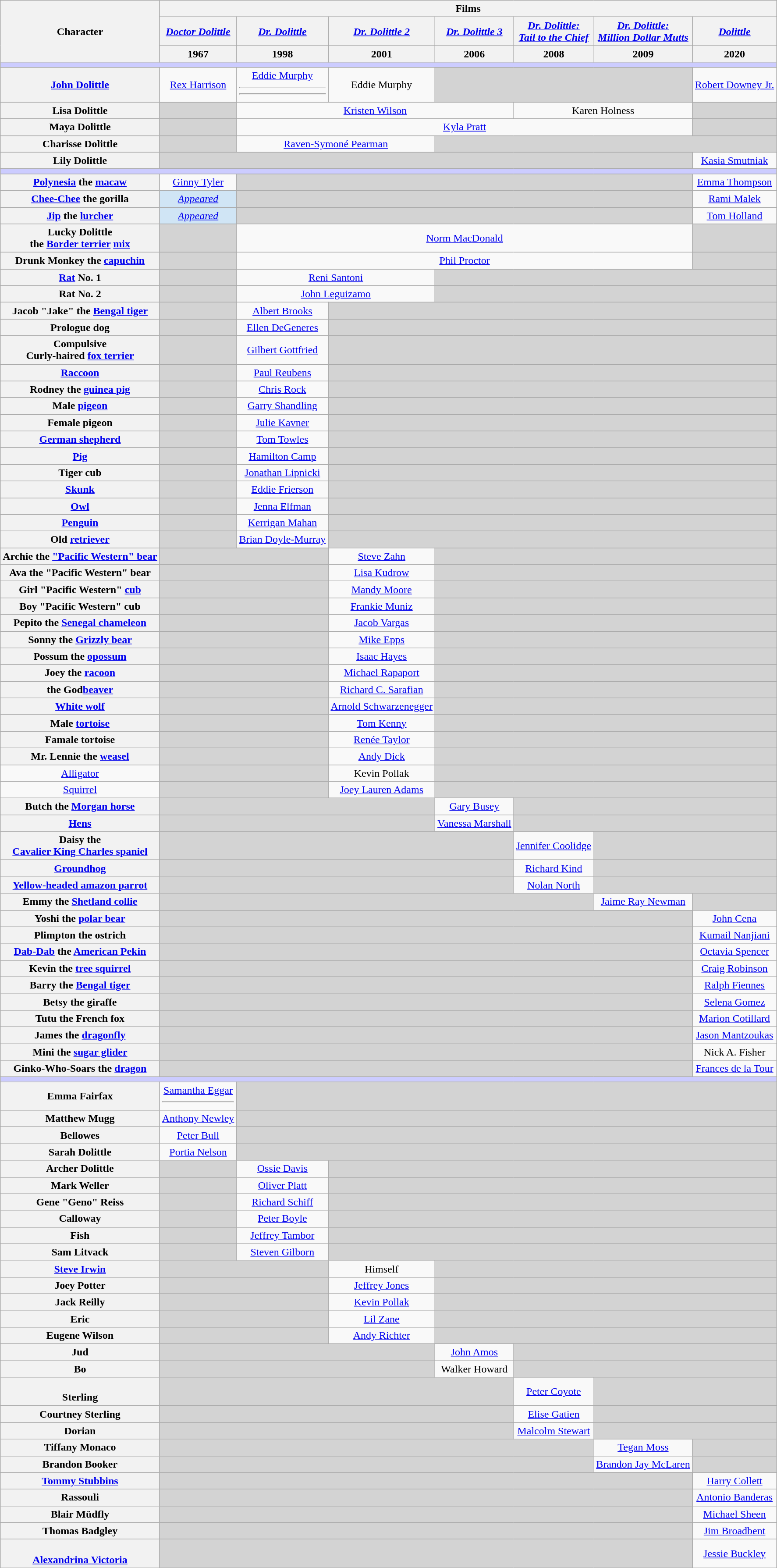<table class="wikitable plainrowheaders" style="text-align:center;">
<tr>
<th rowspan="3">Character</th>
<th colspan="7">Films</th>
</tr>
<tr>
<th><em><a href='#'>Doctor Dolittle</a></em></th>
<th><em><a href='#'>Dr. Dolittle</a></em></th>
<th><em><a href='#'>Dr. Dolittle 2</a></em></th>
<th><em><a href='#'>Dr. Dolittle 3</a></em></th>
<th><em><a href='#'>Dr. Dolittle:<br>Tail to the Chief</a></em></th>
<th><em><a href='#'>Dr. Dolittle:<br>Million Dollar Mutts</a></em></th>
<th><em><a href='#'>Dolittle</a></em></th>
</tr>
<tr>
<th>1967</th>
<th>1998</th>
<th>2001</th>
<th>2006</th>
<th>2008</th>
<th>2009</th>
<th>2020</th>
</tr>
<tr>
<th style="background-color:#ccccff;" colspan="8"></th>
</tr>
<tr>
<th><a href='#'> John Dolittle</a></th>
<td><a href='#'>Rex Harrison</a></td>
<td><a href='#'>Eddie Murphy</a><hr><hr></td>
<td>Eddie Murphy</td>
<td colspan="3" style="background:lightgrey;"> </td>
<td><a href='#'>Robert Downey Jr.</a></td>
</tr>
<tr>
<th>Lisa Dolittle</th>
<td style="background:lightgrey;"> </td>
<td colspan="3"><a href='#'>Kristen Wilson</a></td>
<td colspan="2">Karen Holness</td>
<td style="background:lightgrey;"> </td>
</tr>
<tr>
<th> Maya Dolittle</th>
<td style="background:lightgrey;"> </td>
<td colspan="5"><a href='#'>Kyla Pratt</a></td>
<td style="background:lightgrey;"> </td>
</tr>
<tr>
<th>Charisse Dolittle</th>
<td style="background:lightgrey;"> </td>
<td colspan="2"><a href='#'>Raven-Symoné Pearman</a></td>
<td colspan="4" style="background:lightgrey;"> </td>
</tr>
<tr>
<th>Lily Dolittle</th>
<td colspan="6" style="background:lightgrey;"> </td>
<td><a href='#'>Kasia Smutniak</a></td>
</tr>
<tr>
<th style="background-color:#ccccff;" colspan="8"></th>
</tr>
<tr>
<th><a href='#'>Polynesia</a> the <a href='#'>macaw</a></th>
<td><a href='#'>Ginny Tyler</a></td>
<td colspan="5" style="background:lightgrey;"> </td>
<td><a href='#'>Emma Thompson</a></td>
</tr>
<tr>
<th><a href='#'>Chee-Chee</a> the gorilla</th>
<td style="background: #d0e5f5"><em><a href='#'>Appeared</a></em></td>
<td colspan="5" style="background:lightgrey;"> </td>
<td><a href='#'>Rami Malek</a></td>
</tr>
<tr>
<th><a href='#'>Jip</a> the <a href='#'>lurcher</a></th>
<td style="background: #d0e5f5"><em><a href='#'>Appeared</a></em></td>
<td colspan="5" style="background:lightgrey;"> </td>
<td><a href='#'>Tom Holland</a></td>
</tr>
<tr>
<th>Lucky Dolittle<br>the <a href='#'>Border terrier</a> <a href='#'>mix</a></th>
<td style="background:lightgrey;"> </td>
<td colspan="5"><a href='#'>Norm MacDonald</a></td>
<td style="background:lightgrey;"> </td>
</tr>
<tr>
<th>Drunk Monkey the <a href='#'>capuchin</a></th>
<td style="background:lightgrey;"> </td>
<td colspan="5"><a href='#'>Phil Proctor</a></td>
<td style="background:lightgrey;"> </td>
</tr>
<tr>
<th><a href='#'>Rat</a> No. 1</th>
<td style="background:lightgrey;"> </td>
<td colspan="2"><a href='#'>Reni Santoni</a></td>
<td colspan="4" style="background:lightgrey;"> </td>
</tr>
<tr>
<th>Rat No. 2</th>
<td style="background:lightgrey;"> </td>
<td colspan="2"><a href='#'>John Leguizamo</a></td>
<td colspan="4" style="background:lightgrey;"> </td>
</tr>
<tr>
<th>Jacob "Jake" the <a href='#'>Bengal tiger</a></th>
<td style="background:lightgrey;"> </td>
<td><a href='#'>Albert Brooks</a></td>
<td colspan="5" style="background:lightgrey;"> </td>
</tr>
<tr>
<th>Prologue dog</th>
<td style="background:lightgrey;"> </td>
<td><a href='#'>Ellen DeGeneres</a></td>
<td colspan="5" style="background:lightgrey;"> </td>
</tr>
<tr>
<th>Compulsive<br>Curly-haired <a href='#'>fox terrier</a></th>
<td style="background:lightgrey;"> </td>
<td><a href='#'>Gilbert Gottfried</a></td>
<td colspan="5" style="background:lightgrey;"> </td>
</tr>
<tr>
<th><a href='#'>Raccoon</a></th>
<td style="background:lightgrey;"> </td>
<td><a href='#'>Paul Reubens</a></td>
<td colspan="5" style="background:lightgrey;"> </td>
</tr>
<tr>
<th>Rodney the <a href='#'>guinea pig</a></th>
<td style="background:lightgrey;"> </td>
<td><a href='#'>Chris Rock</a></td>
<td colspan="5" style="background:lightgrey;"> </td>
</tr>
<tr>
<th>Male <a href='#'>pigeon</a></th>
<td style="background:lightgrey;"> </td>
<td><a href='#'>Garry Shandling</a></td>
<td colspan="5" style="background:lightgrey;"> </td>
</tr>
<tr>
<th>Female pigeon</th>
<td style="background:lightgrey;"> </td>
<td><a href='#'>Julie Kavner</a></td>
<td colspan="5" style="background:lightgrey;"> </td>
</tr>
<tr>
<th><a href='#'>German shepherd</a></th>
<td style="background:lightgrey;"> </td>
<td><a href='#'>Tom Towles</a></td>
<td colspan="5" style="background:lightgrey;"> </td>
</tr>
<tr>
<th><a href='#'>Pig</a></th>
<td style="background:lightgrey;"> </td>
<td><a href='#'>Hamilton Camp</a></td>
<td colspan="5" style="background:lightgrey;"> </td>
</tr>
<tr>
<th>Tiger cub</th>
<td style="background:lightgrey;"> </td>
<td><a href='#'>Jonathan Lipnicki</a></td>
<td colspan="5" style="background:lightgrey;"> </td>
</tr>
<tr>
<th><a href='#'>Skunk</a></th>
<td style="background:lightgrey;"> </td>
<td><a href='#'>Eddie Frierson</a></td>
<td colspan="5" style="background:lightgrey;"> </td>
</tr>
<tr>
<th><a href='#'>Owl</a></th>
<td style="background:lightgrey;"> </td>
<td><a href='#'>Jenna Elfman</a></td>
<td colspan="5" style="background:lightgrey;"> </td>
</tr>
<tr>
<th><a href='#'>Penguin</a></th>
<td style="background:lightgrey;"> </td>
<td><a href='#'>Kerrigan Mahan</a></td>
<td colspan="5" style="background:lightgrey;"> </td>
</tr>
<tr>
<th>Old <a href='#'>retriever</a></th>
<td style="background:lightgrey;"> </td>
<td><a href='#'>Brian Doyle-Murray</a></td>
<td colspan="5" style="background:lightgrey;"> </td>
</tr>
<tr>
<th>Archie the <a href='#'>"Pacific Western" bear</a></th>
<td colspan="2" style="background:lightgrey;"> </td>
<td><a href='#'>Steve Zahn</a></td>
<td colspan="4" style="background:lightgrey;"> </td>
</tr>
<tr>
<th>Ava the "Pacific Western" bear</th>
<td colspan="2" style="background:lightgrey;"> </td>
<td><a href='#'>Lisa Kudrow</a></td>
<td colspan="4" style="background:lightgrey;"> </td>
</tr>
<tr>
<th>Girl "Pacific Western" <a href='#'>cub</a></th>
<td colspan="2" style="background:lightgrey;"> </td>
<td><a href='#'>Mandy Moore</a></td>
<td colspan="4" style="background:lightgrey;"> </td>
</tr>
<tr>
<th>Boy "Pacific Western" cub</th>
<td colspan="2" style="background:lightgrey;"> </td>
<td><a href='#'>Frankie Muniz</a></td>
<td colspan="4" style="background:lightgrey;"> </td>
</tr>
<tr>
<th>Pepito the <a href='#'>Senegal chameleon</a></th>
<td colspan="2" style="background:lightgrey;"> </td>
<td><a href='#'>Jacob Vargas</a></td>
<td colspan="4" style="background:lightgrey;"> </td>
</tr>
<tr>
<th>Sonny the <a href='#'>Grizzly bear</a></th>
<td colspan="2" style="background:lightgrey;"> </td>
<td><a href='#'>Mike Epps</a></td>
<td colspan="4" style="background:lightgrey;"> </td>
</tr>
<tr>
<th>Possum the <a href='#'>opossum</a></th>
<td colspan="2" style="background:lightgrey;"> </td>
<td><a href='#'>Isaac Hayes</a></td>
<td colspan="4" style="background:lightgrey;"> </td>
</tr>
<tr>
<th>Joey the <a href='#'>racoon</a></th>
<td colspan="2" style="background:lightgrey;"> </td>
<td><a href='#'>Michael Rapaport</a></td>
<td colspan="4" style="background:lightgrey;"> </td>
</tr>
<tr>
<th>the God<a href='#'>beaver</a></th>
<td colspan="2" style="background:lightgrey;"> </td>
<td><a href='#'>Richard C. Sarafian</a></td>
<td colspan="4" style="background:lightgrey;"> </td>
</tr>
<tr>
<th><a href='#'>White wolf</a></th>
<td colspan="2" style="background:lightgrey;"> </td>
<td><a href='#'>Arnold Schwarzenegger</a></td>
<td colspan="4" style="background:lightgrey;"> </td>
</tr>
<tr>
<th>Male <a href='#'>tortoise</a></th>
<td colspan="2" style="background:lightgrey;"> </td>
<td><a href='#'>Tom Kenny</a></td>
<td colspan="4" style="background:lightgrey;"> </td>
</tr>
<tr>
<th>Famale tortoise</th>
<td colspan="2" style="background:lightgrey;"> </td>
<td><a href='#'>Renée Taylor</a></td>
<td colspan="4" style="background:lightgrey;"> </td>
</tr>
<tr>
<th>Mr. Lennie the <a href='#'>weasel</a></th>
<td colspan="2" style="background:lightgrey;"> </td>
<td><a href='#'>Andy Dick</a></td>
<td colspan="4" style="background:lightgrey;"> </td>
</tr>
<tr>
<td><a href='#'>Alligator</a></td>
<td colspan="2" style="background:lightgrey;"> </td>
<td>Kevin Pollak</td>
<td colspan="4" style="background:lightgrey;"> </td>
</tr>
<tr>
<td><a href='#'>Squirrel</a></td>
<td colspan="2" style="background:lightgrey;"> </td>
<td><a href='#'>Joey Lauren Adams</a></td>
<td colspan="4" style="background:lightgrey;"> </td>
</tr>
<tr>
<th>Butch the <a href='#'>Morgan horse</a></th>
<td colspan="3" style="background:lightgrey;"> </td>
<td><a href='#'>Gary Busey</a></td>
<td colspan="3" style="background:lightgrey;"> </td>
</tr>
<tr>
<th><a href='#'>Hens</a></th>
<td colspan="3" style="background:lightgrey;"> </td>
<td><a href='#'>Vanessa Marshall</a></td>
<td colspan="3" style="background:lightgrey;"> </td>
</tr>
<tr>
<th>Daisy the<br><a href='#'>Cavalier King Charles spaniel</a></th>
<td colspan="4" style="background:lightgrey;"> </td>
<td><a href='#'>Jennifer Coolidge</a></td>
<td colspan="2" style="background:lightgrey;"> </td>
</tr>
<tr>
<th><a href='#'>Groundhog</a></th>
<td colspan="4" style="background:lightgrey;"> </td>
<td><a href='#'>Richard Kind</a></td>
<td colspan="2" style="background:lightgrey;"> </td>
</tr>
<tr>
<th><a href='#'>Yellow-headed amazon parrot</a></th>
<td colspan="4" style="background:lightgrey;"> </td>
<td><a href='#'>Nolan North</a></td>
<td colspan="2" style="background:lightgrey;"> </td>
</tr>
<tr>
<th>Emmy the <a href='#'>Shetland collie</a></th>
<td colspan="5" style="background:lightgrey;"> </td>
<td><a href='#'>Jaime Ray Newman</a></td>
<td style="background:lightgrey;"> </td>
</tr>
<tr>
<th>Yoshi the <a href='#'>polar bear</a></th>
<td colspan="6" style="background:lightgrey;"> </td>
<td><a href='#'>John Cena</a></td>
</tr>
<tr>
<th>Plimpton the ostrich</th>
<td colspan="6" style="background:lightgrey;"> </td>
<td><a href='#'>Kumail Nanjiani</a></td>
</tr>
<tr>
<th><a href='#'>Dab-Dab</a> the <a href='#'>American Pekin</a></th>
<td colspan="6" style="background:lightgrey;"> </td>
<td><a href='#'>Octavia Spencer</a></td>
</tr>
<tr>
<th>Kevin the <a href='#'>tree squirrel</a></th>
<td colspan="6" style="background:lightgrey;"> </td>
<td><a href='#'>Craig Robinson</a></td>
</tr>
<tr>
<th>Barry the <a href='#'>Bengal tiger</a></th>
<td colspan="6" style="background:lightgrey;"> </td>
<td><a href='#'>Ralph Fiennes</a></td>
</tr>
<tr>
<th>Betsy the giraffe</th>
<td colspan="6" style="background:lightgrey;"> </td>
<td><a href='#'>Selena Gomez</a></td>
</tr>
<tr>
<th>Tutu the French fox</th>
<td colspan="6" style="background:lightgrey;"> </td>
<td><a href='#'>Marion Cotillard</a></td>
</tr>
<tr>
<th>James the <a href='#'>dragonfly</a></th>
<td colspan="6" style="background:lightgrey;"> </td>
<td><a href='#'>Jason Mantzoukas</a></td>
</tr>
<tr>
<th>Mini the <a href='#'>sugar glider</a></th>
<td colspan="6" style="background:lightgrey;"> </td>
<td>Nick A. Fisher</td>
</tr>
<tr>
<th>Ginko-Who-Soars the <a href='#'>dragon</a></th>
<td colspan="6" style="background:lightgrey;"> </td>
<td><a href='#'>Frances de la Tour</a></td>
</tr>
<tr>
<th style="background-color:#ccccff;" colspan="8"></th>
</tr>
<tr>
<th>Emma Fairfax</th>
<td><a href='#'>Samantha Eggar</a><hr></td>
<td colspan="6" style="background:lightgrey;"> </td>
</tr>
<tr>
<th>Matthew Mugg</th>
<td><a href='#'>Anthony Newley</a></td>
<td colspan="6" style="background:lightgrey;"> </td>
</tr>
<tr>
<th> Bellowes</th>
<td><a href='#'>Peter Bull</a></td>
<td colspan="6" style="background:lightgrey;"> </td>
</tr>
<tr>
<th>Sarah Dolittle</th>
<td><a href='#'>Portia Nelson</a></td>
<td colspan="6" style="background:lightgrey;"> </td>
</tr>
<tr>
<th>Archer Dolittle</th>
<td style="background:lightgrey;"> </td>
<td><a href='#'>Ossie Davis</a></td>
<td colspan="5" style="background:lightgrey;"> </td>
</tr>
<tr>
<th>  Mark Weller</th>
<td style="background:lightgrey;"> </td>
<td><a href='#'>Oliver Platt</a></td>
<td colspan="5" style="background:lightgrey;"> </td>
</tr>
<tr>
<th>  Gene "Geno" Reiss</th>
<td style="background:lightgrey;"> </td>
<td><a href='#'>Richard Schiff</a></td>
<td colspan="5" style="background:lightgrey;"> </td>
</tr>
<tr>
<th>  Calloway</th>
<td style="background:lightgrey;"> </td>
<td><a href='#'>Peter Boyle</a></td>
<td colspan="5" style="background:lightgrey;"> </td>
</tr>
<tr>
<th>  Fish</th>
<td style="background:lightgrey;"> </td>
<td><a href='#'>Jeffrey Tambor</a></td>
<td colspan="5" style="background:lightgrey;"> </td>
</tr>
<tr>
<th>  Sam Litvack</th>
<td style="background:lightgrey;"> </td>
<td><a href='#'>Steven Gilborn</a></td>
<td colspan="5" style="background:lightgrey;"> </td>
</tr>
<tr>
<th><a href='#'>Steve Irwin <br></a></th>
<td colspan="2" style="background:lightgrey;"> </td>
<td>Himself</td>
<td colspan="4" style="background:lightgrey;"> </td>
</tr>
<tr>
<th>Joey Potter</th>
<td colspan="2" style="background:lightgrey;"> </td>
<td><a href='#'>Jeffrey Jones</a></td>
<td colspan="4" style="background:lightgrey;"> </td>
</tr>
<tr>
<th>Jack Reilly</th>
<td colspan="2" style="background:lightgrey;"> </td>
<td><a href='#'>Kevin Pollak</a></td>
<td colspan="4" style="background:lightgrey;"> </td>
</tr>
<tr>
<th>Eric</th>
<td colspan="2" style="background:lightgrey;"> </td>
<td><a href='#'>Lil Zane</a></td>
<td colspan="4" style="background:lightgrey;"> </td>
</tr>
<tr>
<th>Eugene Wilson</th>
<td colspan="2" style="background:lightgrey;"> </td>
<td><a href='#'>Andy Richter</a></td>
<td colspan="4" style="background:lightgrey;"> </td>
</tr>
<tr>
<th>Jud</th>
<td colspan="3" style="background:lightgrey;"> </td>
<td><a href='#'>John Amos</a></td>
<td colspan="3" style="background:lightgrey;"> </td>
</tr>
<tr>
<th>Bo</th>
<td colspan="3" style="background:lightgrey;"> </td>
<td>Walker Howard</td>
<td colspan="3" style="background:lightgrey;"> </td>
</tr>
<tr>
<th> <br>Sterling</th>
<td colspan="4" style="background:lightgrey;"> </td>
<td><a href='#'>Peter Coyote</a></td>
<td colspan="2" style="background:lightgrey;"> </td>
</tr>
<tr>
<th>Courtney Sterling</th>
<td colspan="4" style="background:lightgrey;"> </td>
<td><a href='#'>Elise Gatien</a></td>
<td colspan="2" style="background:lightgrey;"> </td>
</tr>
<tr>
<th> Dorian</th>
<td colspan="4" style="background:lightgrey;"> </td>
<td><a href='#'>Malcolm Stewart</a></td>
<td colspan="2" style="background:lightgrey;"> </td>
</tr>
<tr>
<th>Tiffany Monaco</th>
<td colspan="5" style="background:lightgrey;"> </td>
<td><a href='#'>Tegan Moss</a></td>
<td style="background:lightgrey;"> </td>
</tr>
<tr>
<th>Brandon Booker</th>
<td colspan="5" style="background:lightgrey;"> </td>
<td><a href='#'>Brandon Jay McLaren</a></td>
<td style="background:lightgrey;"> </td>
</tr>
<tr>
<th><a href='#'>Tommy Stubbins</a></th>
<td colspan="6" style="background:lightgrey;"> </td>
<td><a href='#'>Harry Collett</a></td>
</tr>
<tr>
<th>Rassouli</th>
<td colspan="6" style="background:lightgrey;"> </td>
<td><a href='#'>Antonio Banderas</a></td>
</tr>
<tr>
<th> Blair Müdfly</th>
<td colspan="6" style="background:lightgrey;"> </td>
<td><a href='#'>Michael Sheen</a></td>
</tr>
<tr>
<th> Thomas Badgley</th>
<td colspan="6" style="background:lightgrey;"> </td>
<td><a href='#'>Jim Broadbent</a></td>
</tr>
<tr>
<th><a href='#'>  <br>Alexandrina Victoria</a></th>
<td colspan="6" style="background:lightgrey;"> </td>
<td><a href='#'>Jessie Buckley</a></td>
</tr>
</table>
